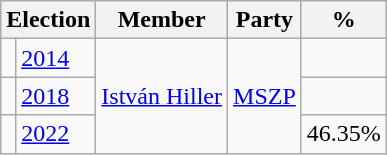<table class=wikitable>
<tr>
<th colspan=2>Election</th>
<th>Member</th>
<th>Party</th>
<th>%</th>
</tr>
<tr>
<td bgcolor=></td>
<td><a href='#'>2014</a></td>
<td rowspan=3><a href='#'>István Hiller</a></td>
<td rowspan=3><a href='#'>MSZP</a></td>
<td align=right></td>
</tr>
<tr>
<td bgcolor=></td>
<td><a href='#'>2018</a></td>
<td align=right></td>
</tr>
<tr>
<td bgcolor=></td>
<td><a href='#'>2022</a></td>
<td align=right>46.35%</td>
</tr>
</table>
